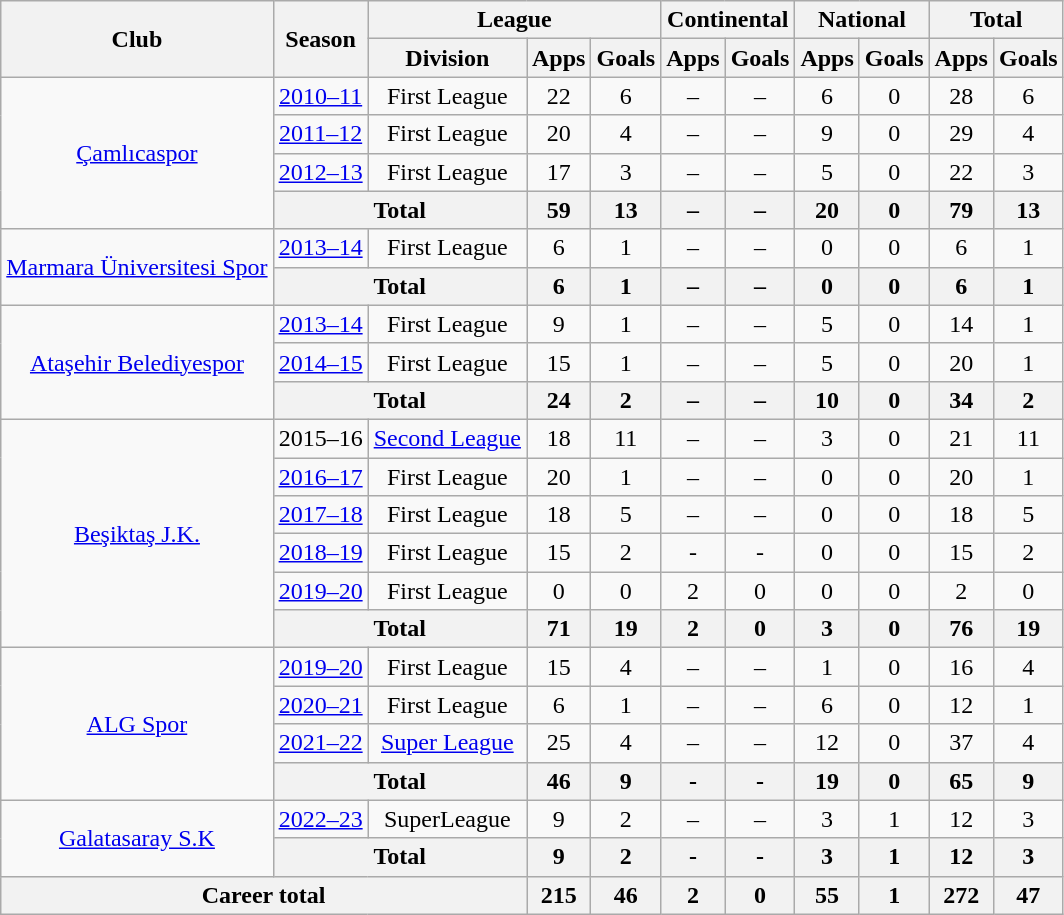<table class="wikitable" style="text-align: center;">
<tr>
<th rowspan=2>Club</th>
<th rowspan=2>Season</th>
<th colspan=3>League</th>
<th colspan=2>Continental</th>
<th colspan=2>National</th>
<th colspan=2>Total</th>
</tr>
<tr>
<th>Division</th>
<th>Apps</th>
<th>Goals</th>
<th>Apps</th>
<th>Goals</th>
<th>Apps</th>
<th>Goals</th>
<th>Apps</th>
<th>Goals</th>
</tr>
<tr>
<td rowspan=4><a href='#'>Çamlıcaspor</a></td>
<td><a href='#'>2010–11</a></td>
<td>First League</td>
<td>22</td>
<td>6</td>
<td>–</td>
<td>–</td>
<td>6</td>
<td>0</td>
<td>28</td>
<td>6</td>
</tr>
<tr>
<td><a href='#'>2011–12</a></td>
<td>First League</td>
<td>20</td>
<td>4</td>
<td>–</td>
<td>–</td>
<td>9</td>
<td>0</td>
<td>29</td>
<td>4</td>
</tr>
<tr>
<td><a href='#'>2012–13</a></td>
<td>First League</td>
<td>17</td>
<td>3</td>
<td>–</td>
<td>–</td>
<td>5</td>
<td>0</td>
<td>22</td>
<td>3</td>
</tr>
<tr>
<th colspan=2>Total</th>
<th>59</th>
<th>13</th>
<th>–</th>
<th>–</th>
<th>20</th>
<th>0</th>
<th>79</th>
<th>13</th>
</tr>
<tr>
<td rowspan=2><a href='#'>Marmara Üniversitesi Spor</a></td>
<td><a href='#'>2013–14</a></td>
<td>First League</td>
<td>6</td>
<td>1</td>
<td>–</td>
<td>–</td>
<td>0</td>
<td>0</td>
<td>6</td>
<td>1</td>
</tr>
<tr>
<th colspan=2>Total</th>
<th>6</th>
<th>1</th>
<th>–</th>
<th>–</th>
<th>0</th>
<th>0</th>
<th>6</th>
<th>1</th>
</tr>
<tr>
<td rowspan=3><a href='#'>Ataşehir Belediyespor</a></td>
<td><a href='#'>2013–14</a></td>
<td>First League</td>
<td>9</td>
<td>1</td>
<td>–</td>
<td>–</td>
<td>5</td>
<td>0</td>
<td>14</td>
<td>1</td>
</tr>
<tr>
<td><a href='#'>2014–15</a></td>
<td>First League</td>
<td>15</td>
<td>1</td>
<td>–</td>
<td>–</td>
<td>5</td>
<td>0</td>
<td>20</td>
<td>1</td>
</tr>
<tr>
<th colspan=2>Total</th>
<th>24</th>
<th>2</th>
<th>–</th>
<th>–</th>
<th>10</th>
<th>0</th>
<th>34</th>
<th>2</th>
</tr>
<tr>
<td rowspan=6><a href='#'>Beşiktaş J.K.</a></td>
<td>2015–16</td>
<td><a href='#'>Second League</a></td>
<td>18</td>
<td>11</td>
<td>–</td>
<td>–</td>
<td>3</td>
<td>0</td>
<td>21</td>
<td>11</td>
</tr>
<tr>
<td><a href='#'>2016–17</a></td>
<td>First League</td>
<td>20</td>
<td>1</td>
<td>–</td>
<td>–</td>
<td>0</td>
<td>0</td>
<td>20</td>
<td>1</td>
</tr>
<tr>
<td><a href='#'>2017–18</a></td>
<td>First League</td>
<td>18</td>
<td>5</td>
<td>–</td>
<td>–</td>
<td>0</td>
<td>0</td>
<td>18</td>
<td>5</td>
</tr>
<tr>
<td><a href='#'>2018–19</a></td>
<td>First League</td>
<td>15</td>
<td>2</td>
<td>-</td>
<td>-</td>
<td>0</td>
<td>0</td>
<td>15</td>
<td>2</td>
</tr>
<tr>
<td><a href='#'>2019–20</a></td>
<td>First League</td>
<td>0</td>
<td>0</td>
<td>2</td>
<td>0</td>
<td>0</td>
<td>0</td>
<td>2</td>
<td>0</td>
</tr>
<tr>
<th colspan=2>Total</th>
<th>71</th>
<th>19</th>
<th>2</th>
<th>0</th>
<th>3</th>
<th>0</th>
<th>76</th>
<th>19</th>
</tr>
<tr>
<td rowspan=4><a href='#'>ALG Spor</a></td>
<td><a href='#'>2019–20</a></td>
<td>First League</td>
<td>15</td>
<td>4</td>
<td>–</td>
<td>–</td>
<td>1</td>
<td>0</td>
<td>16</td>
<td>4</td>
</tr>
<tr>
<td><a href='#'>2020–21</a></td>
<td>First League</td>
<td>6</td>
<td>1</td>
<td>–</td>
<td>–</td>
<td>6</td>
<td>0</td>
<td>12</td>
<td>1</td>
</tr>
<tr>
<td><a href='#'>2021–22</a></td>
<td><a href='#'>Super League</a></td>
<td>25</td>
<td>4</td>
<td>–</td>
<td>–</td>
<td>12</td>
<td>0</td>
<td>37</td>
<td>4</td>
</tr>
<tr>
<th colspan=2>Total</th>
<th>46</th>
<th>9</th>
<th>-</th>
<th>-</th>
<th>19</th>
<th>0</th>
<th>65</th>
<th>9</th>
</tr>
<tr>
<td rowspan=2><a href='#'>Galatasaray S.K</a></td>
<td><a href='#'>2022–23</a></td>
<td>SuperLeague</td>
<td>9</td>
<td>2</td>
<td>–</td>
<td>–</td>
<td>3</td>
<td>1</td>
<td>12</td>
<td>3</td>
</tr>
<tr>
<th colspan=2>Total</th>
<th>9</th>
<th>2</th>
<th>-</th>
<th>-</th>
<th>3</th>
<th>1</th>
<th>12</th>
<th>3</th>
</tr>
<tr>
<th colspan=3>Career total</th>
<th>215</th>
<th>46</th>
<th>2</th>
<th>0</th>
<th>55</th>
<th>1</th>
<th>272</th>
<th>47</th>
</tr>
</table>
